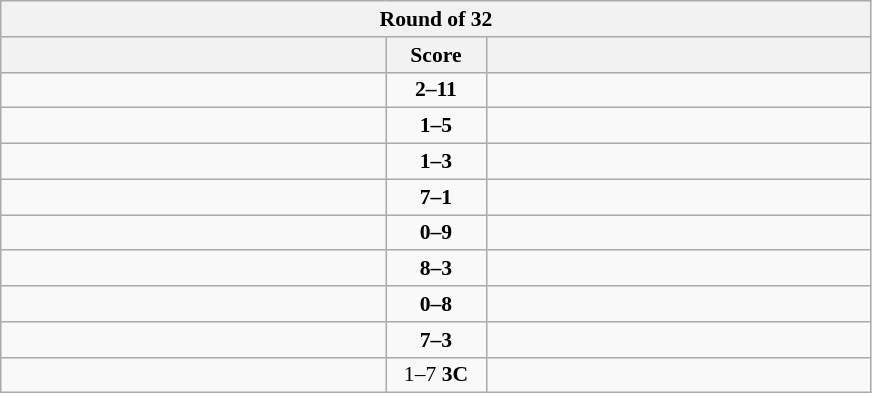<table class="wikitable" style="text-align: center; font-size:90% ">
<tr>
<th colspan=3>Round of 32</th>
</tr>
<tr>
<th align="right" width="250"></th>
<th width="60">Score</th>
<th align="left" width="250"></th>
</tr>
<tr>
<td align=left></td>
<td align=center><strong>2–11</strong></td>
<td align=left></td>
</tr>
<tr>
<td align=left></td>
<td align=center><strong>1–5</strong></td>
<td align=left><strong></strong></td>
</tr>
<tr>
<td align=left></td>
<td align=center><strong>1–3</strong></td>
<td align=left><strong></strong></td>
</tr>
<tr>
<td align=left><strong></strong></td>
<td align=center><strong>7–1</strong></td>
<td align=left></td>
</tr>
<tr>
<td align=left></td>
<td align=center><strong>0–9</strong></td>
<td align=left><strong></strong></td>
</tr>
<tr>
<td align=left><strong></strong></td>
<td align=center><strong>8–3</strong></td>
<td align=left></td>
</tr>
<tr>
<td align=left></td>
<td align=center><strong>0–8</strong></td>
<td align=left><strong></strong></td>
</tr>
<tr>
<td align=left><strong></strong></td>
<td align=center><strong>7–3</strong></td>
<td align=left></td>
</tr>
<tr>
<td align=left></td>
<td align=center>1–7 <strong>3C</strong></td>
<td align=left><strong></strong></td>
</tr>
</table>
